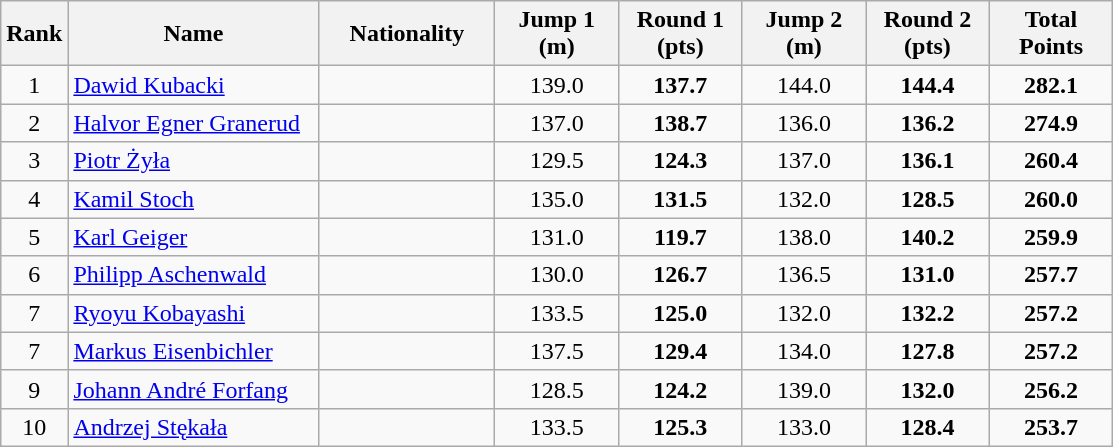<table class="wikitable sortable" style="text-align: center;">
<tr>
<th>Rank</th>
<th width=160>Name</th>
<th width=110>Nationality</th>
<th width=75>Jump 1 (m)</th>
<th width=75>Round 1 (pts)</th>
<th width=75>Jump 2 (m)</th>
<th width=75>Round 2 (pts)</th>
<th width=75>Total Points</th>
</tr>
<tr>
<td>1</td>
<td align=left><a href='#'>Dawid Kubacki</a></td>
<td align=left></td>
<td>139.0</td>
<td><strong>137.7</strong></td>
<td>144.0</td>
<td><strong>144.4</strong></td>
<td><strong>282.1</strong></td>
</tr>
<tr>
<td>2</td>
<td align=left><a href='#'>Halvor Egner Granerud</a></td>
<td align=left></td>
<td>137.0</td>
<td><strong>138.7</strong></td>
<td>136.0</td>
<td><strong>136.2</strong></td>
<td><strong>274.9</strong></td>
</tr>
<tr>
<td>3</td>
<td align=left><a href='#'>Piotr Żyła</a></td>
<td align=left></td>
<td>129.5</td>
<td><strong>124.3</strong></td>
<td>137.0</td>
<td><strong>136.1</strong></td>
<td><strong>260.4</strong></td>
</tr>
<tr>
<td>4</td>
<td align=left><a href='#'>Kamil Stoch</a></td>
<td align=left></td>
<td>135.0</td>
<td><strong>131.5</strong></td>
<td>132.0</td>
<td><strong>128.5</strong></td>
<td><strong>260.0</strong></td>
</tr>
<tr>
<td>5</td>
<td align=left><a href='#'>Karl Geiger</a></td>
<td align=left></td>
<td>131.0</td>
<td><strong>119.7</strong></td>
<td>138.0</td>
<td><strong>140.2</strong></td>
<td><strong>259.9</strong></td>
</tr>
<tr>
<td>6</td>
<td align=left><a href='#'>Philipp Aschenwald</a></td>
<td align=left></td>
<td>130.0</td>
<td><strong>126.7</strong></td>
<td>136.5</td>
<td><strong>131.0</strong></td>
<td><strong>257.7</strong></td>
</tr>
<tr>
<td>7</td>
<td align=left><a href='#'>Ryoyu Kobayashi</a></td>
<td align=left></td>
<td>133.5</td>
<td><strong>125.0</strong></td>
<td>132.0</td>
<td><strong>132.2</strong></td>
<td><strong>257.2</strong></td>
</tr>
<tr>
<td>7</td>
<td align=left><a href='#'>Markus Eisenbichler</a></td>
<td align=left></td>
<td>137.5</td>
<td><strong>129.4</strong></td>
<td>134.0</td>
<td><strong>127.8</strong></td>
<td><strong>257.2</strong></td>
</tr>
<tr>
<td>9</td>
<td align=left><a href='#'>Johann André Forfang</a></td>
<td align=left></td>
<td>128.5</td>
<td><strong>124.2</strong></td>
<td>139.0</td>
<td><strong>132.0</strong></td>
<td><strong>256.2</strong></td>
</tr>
<tr>
<td>10</td>
<td align=left><a href='#'>Andrzej Stękała</a></td>
<td align=left></td>
<td>133.5</td>
<td><strong>125.3</strong></td>
<td>133.0</td>
<td><strong>128.4</strong></td>
<td><strong>253.7</strong></td>
</tr>
</table>
